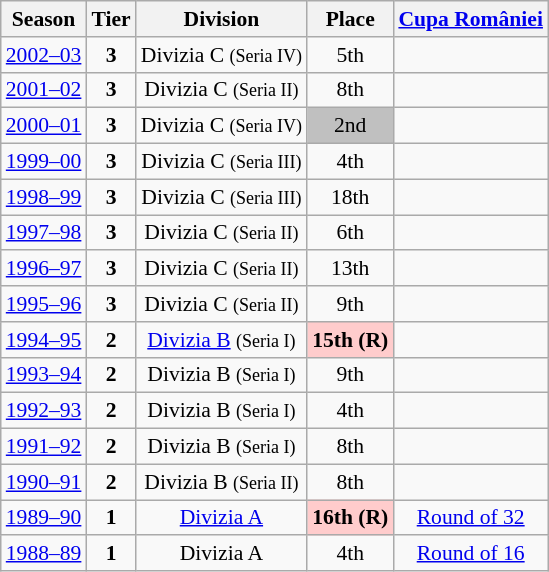<table class="wikitable" style="text-align:center; font-size:90%">
<tr>
<th>Season</th>
<th>Tier</th>
<th>Division</th>
<th>Place</th>
<th><a href='#'>Cupa României</a></th>
</tr>
<tr>
<td><a href='#'>2002–03</a></td>
<td><strong>3</strong></td>
<td>Divizia C <small>(Seria IV)</small></td>
<td>5th</td>
<td></td>
</tr>
<tr>
<td><a href='#'>2001–02</a></td>
<td><strong>3</strong></td>
<td>Divizia C <small>(Seria II)</small></td>
<td>8th</td>
<td></td>
</tr>
<tr>
<td><a href='#'>2000–01</a></td>
<td><strong>3</strong></td>
<td>Divizia C <small>(Seria IV)</small></td>
<td align=center bgcolor=silver>2nd</td>
<td></td>
</tr>
<tr>
<td><a href='#'>1999–00</a></td>
<td><strong>3</strong></td>
<td>Divizia C <small>(Seria III)</small></td>
<td>4th</td>
<td></td>
</tr>
<tr>
<td><a href='#'>1998–99</a></td>
<td><strong>3</strong></td>
<td>Divizia C <small>(Seria III)</small></td>
<td>18th</td>
<td></td>
</tr>
<tr>
<td><a href='#'>1997–98</a></td>
<td><strong>3</strong></td>
<td>Divizia C <small>(Seria II)</small></td>
<td>6th</td>
<td></td>
</tr>
<tr>
<td><a href='#'>1996–97</a></td>
<td><strong>3</strong></td>
<td>Divizia C <small>(Seria II)</small></td>
<td>13th</td>
<td></td>
</tr>
<tr>
<td><a href='#'>1995–96</a></td>
<td><strong>3</strong></td>
<td>Divizia C <small>(Seria II)</small></td>
<td>9th</td>
<td></td>
</tr>
<tr>
<td><a href='#'>1994–95</a></td>
<td><strong>2</strong></td>
<td><a href='#'>Divizia B</a> <small>(Seria I)</small></td>
<td align=center bgcolor=#FFCCCC><strong>15th (R)</strong></td>
<td></td>
</tr>
<tr>
<td><a href='#'>1993–94</a></td>
<td><strong>2</strong></td>
<td>Divizia B <small>(Seria I)</small></td>
<td>9th</td>
<td></td>
</tr>
<tr>
<td><a href='#'>1992–93</a></td>
<td><strong>2</strong></td>
<td>Divizia B <small>(Seria I)</small></td>
<td>4th</td>
<td></td>
</tr>
<tr>
<td><a href='#'>1991–92</a></td>
<td><strong>2</strong></td>
<td>Divizia B <small>(Seria I)</small></td>
<td>8th</td>
<td></td>
</tr>
<tr>
<td><a href='#'>1990–91</a></td>
<td><strong>2</strong></td>
<td>Divizia B <small>(Seria II)</small></td>
<td>8th</td>
<td></td>
</tr>
<tr>
<td><a href='#'>1989–90</a></td>
<td><strong>1</strong></td>
<td><a href='#'>Divizia A</a></td>
<td align=center bgcolor=#FFCCCC><strong>16th (R)</strong></td>
<td><a href='#'>Round of 32</a></td>
</tr>
<tr>
<td><a href='#'>1988–89</a></td>
<td><strong>1</strong></td>
<td>Divizia A</td>
<td>4th</td>
<td><a href='#'>Round of 16</a></td>
</tr>
</table>
